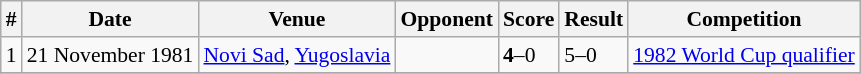<table class="wikitable collapsible collapsed" style="font-size:90%">
<tr>
<th>#</th>
<th>Date</th>
<th>Venue</th>
<th>Opponent</th>
<th>Score</th>
<th>Result</th>
<th>Competition</th>
</tr>
<tr>
<td>1</td>
<td>21 November 1981</td>
<td><a href='#'>Novi Sad</a>, <a href='#'>Yugoslavia</a></td>
<td></td>
<td><strong>4</strong>–0</td>
<td>5–0</td>
<td><a href='#'>1982 World Cup qualifier</a></td>
</tr>
<tr>
</tr>
</table>
